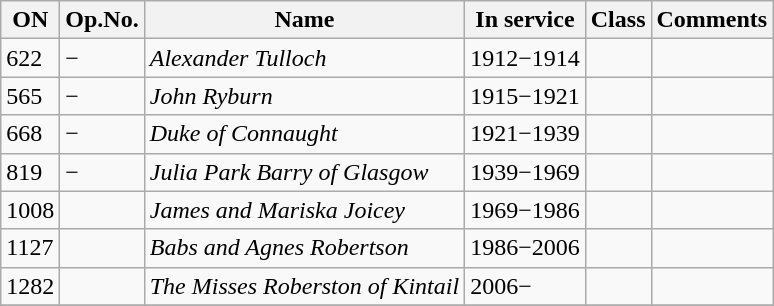<table class="wikitable">
<tr>
<th>ON</th>
<th>Op.No.</th>
<th>Name</th>
<th>In service</th>
<th>Class</th>
<th>Comments</th>
</tr>
<tr>
<td>622</td>
<td>−</td>
<td><em>Alexander Tulloch</em></td>
<td>1912−1914</td>
<td></td>
<td></td>
</tr>
<tr>
<td>565</td>
<td>−</td>
<td><em>John Ryburn</em></td>
<td>1915−1921</td>
<td></td>
<td></td>
</tr>
<tr>
<td>668</td>
<td>−</td>
<td><em>Duke of Connaught</em></td>
<td>1921−1939</td>
<td></td>
<td></td>
</tr>
<tr>
<td>819</td>
<td>−</td>
<td><em>Julia Park Barry of Glasgow</em></td>
<td>1939−1969</td>
<td></td>
<td></td>
</tr>
<tr>
<td>1008</td>
<td></td>
<td><em>James and Mariska Joicey</em></td>
<td>1969−1986</td>
<td></td>
<td></td>
</tr>
<tr>
<td>1127</td>
<td></td>
<td><em>Babs and Agnes Robertson</em></td>
<td>1986−2006</td>
<td></td>
<td></td>
</tr>
<tr>
<td>1282</td>
<td></td>
<td><em>The Misses Roberston of Kintail</em></td>
<td>2006−</td>
<td></td>
<td></td>
</tr>
<tr>
</tr>
</table>
